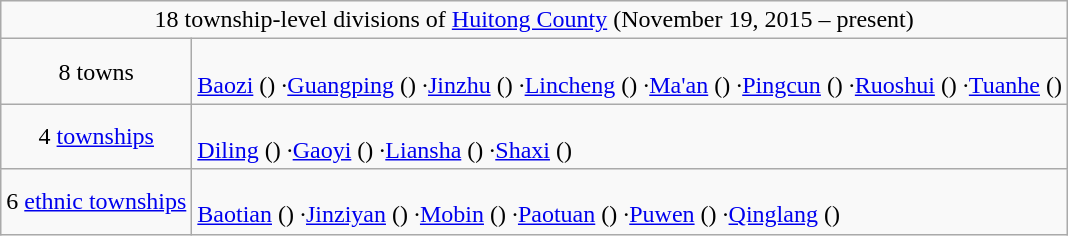<table class="wikitable">
<tr>
<td style="text-align:center;" colspan="2">18 township-level divisions of <a href='#'>Huitong County</a> (November 19, 2015 – present)</td>
</tr>
<tr align=left>
<td align=center>8 towns</td>
<td><br><a href='#'>Baozi</a> ()
·<a href='#'>Guangping</a> ()
·<a href='#'>Jinzhu</a> ()
·<a href='#'>Lincheng</a> ()
·<a href='#'>Ma'an</a> ()
·<a href='#'>Pingcun</a> ()
·<a href='#'>Ruoshui</a> ()
·<a href='#'>Tuanhe</a> ()</td>
</tr>
<tr align=left>
<td align=center>4 <a href='#'>townships</a></td>
<td><br><a href='#'>Diling</a> ()
·<a href='#'>Gaoyi</a> ()
·<a href='#'>Liansha</a> ()
·<a href='#'>Shaxi</a> ()</td>
</tr>
<tr align=left>
<td align=center>6 <a href='#'>ethnic townships</a></td>
<td><br><a href='#'>Baotian</a> ()
·<a href='#'>Jinziyan</a> ()
·<a href='#'>Mobin</a> ()
·<a href='#'>Paotuan</a> ()
·<a href='#'>Puwen</a> ()
·<a href='#'>Qinglang</a> ()</td>
</tr>
</table>
